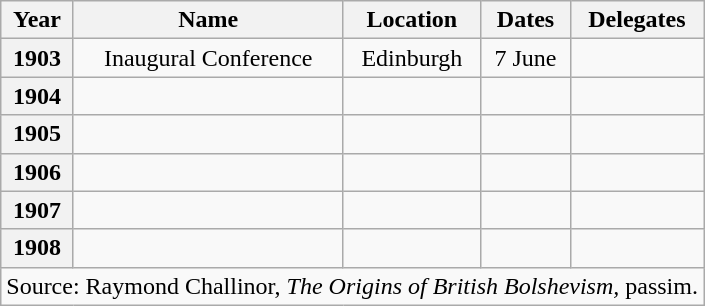<table class="wikitable" style="text-align: center">
<tr>
<th>Year</th>
<th>Name</th>
<th>Location</th>
<th>Dates</th>
<th>Delegates</th>
</tr>
<tr>
<th>1903</th>
<td>Inaugural Conference</td>
<td>Edinburgh</td>
<td>7 June</td>
<td></td>
</tr>
<tr>
<th>1904</th>
<td></td>
<td></td>
<td></td>
<td></td>
</tr>
<tr>
<th>1905</th>
<td></td>
<td></td>
<td></td>
<td></td>
</tr>
<tr>
<th>1906</th>
<td></td>
<td></td>
<td></td>
<td></td>
</tr>
<tr>
<th>1907</th>
<td></td>
<td></td>
<td></td>
<td></td>
</tr>
<tr>
<th>1908</th>
<td></td>
<td></td>
<td></td>
<td></td>
</tr>
<tr>
<td colspan="5">Source: Raymond Challinor, <em>The Origins of British Bolshevism,</em> passim.</td>
</tr>
</table>
